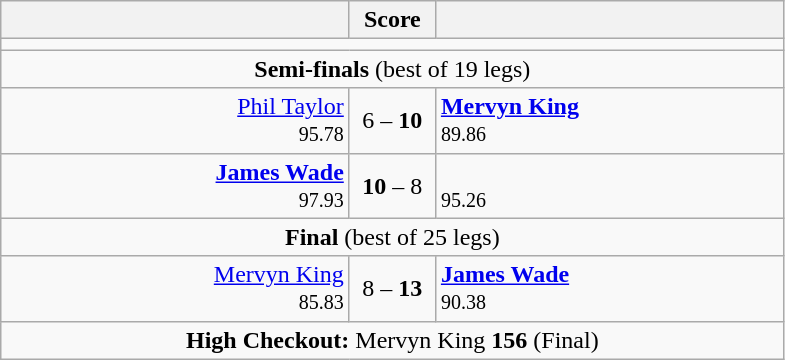<table class=wikitable style="text-align:center">
<tr>
<th width=225></th>
<th width=50>Score</th>
<th width=225></th>
</tr>
<tr align=center>
<td colspan="3"></td>
</tr>
<tr align=center>
<td colspan="3"><strong>Semi-finals</strong> (best of 19 legs)</td>
</tr>
<tr align=left>
<td align=right><a href='#'>Phil Taylor</a>  <br><small><span>95.78</span></small></td>
<td align=center>6 – <strong>10</strong></td>
<td> <strong><a href='#'>Mervyn King</a></strong> <br><small><span>89.86</span></small></td>
</tr>
<tr align=left>
<td align=right><strong><a href='#'>James Wade</a></strong>  <br><small><span>97.93</span></small></td>
<td align=center><strong>10</strong> – 8</td>
<td> <br><small><span>95.26</span></small></td>
</tr>
<tr align=center>
<td colspan="3"><strong>Final</strong> (best of 25 legs)</td>
</tr>
<tr align=left>
<td align=right><a href='#'>Mervyn King</a>  <br><small><span>85.83</span></small></td>
<td align=center>8 – <strong>13</strong></td>
<td> <strong><a href='#'>James Wade</a></strong> <br><small><span>90.38</span></small></td>
</tr>
<tr align=center>
<td colspan="3"><strong>High Checkout:</strong> Mervyn King <strong>156</strong> (Final)</td>
</tr>
</table>
